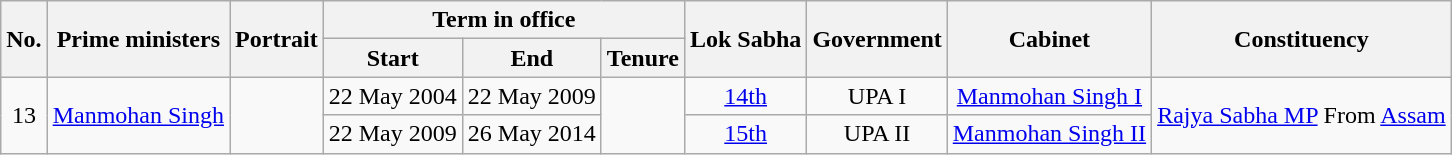<table class="wikitable sortable">
<tr>
<th rowspan="2">No.</th>
<th rowspan="2">Prime ministers</th>
<th rowspan="2">Portrait</th>
<th colspan="3">Term in office</th>
<th rowspan="2">Lok Sabha</th>
<th rowspan="2">Government</th>
<th rowspan="2">Cabinet</th>
<th rowspan="2">Constituency</th>
</tr>
<tr>
<th>Start</th>
<th>End</th>
<th>Tenure</th>
</tr>
<tr style="vertical-align: middle; text-align: center;">
<td rowspan="2">13</td>
<td rowspan="2"><a href='#'>Manmohan Singh</a></td>
<td rowspan="2"></td>
<td>22 May 2004</td>
<td>22 May 2009</td>
<td rowspan ="2"></td>
<td><a href='#'>14th</a></td>
<td>UPA I</td>
<td><a href='#'>Manmohan Singh I</a></td>
<td rowspan ="2"><a href='#'>Rajya Sabha MP</a> From <a href='#'>Assam</a></td>
</tr>
<tr style="vertical-align: middle; text-align: center;">
<td>22 May 2009</td>
<td>26 May 2014</td>
<td><a href='#'>15th</a></td>
<td>UPA II</td>
<td><a href='#'>Manmohan Singh II</a></td>
</tr>
</table>
